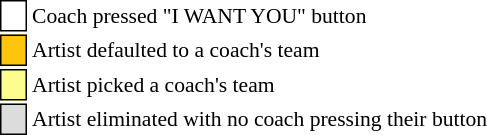<table class="toccolours" style="font-size: 90%; white-space: nowrap;">
<tr>
<td style="background:white; border: 1px solid black;"> <strong></strong> </td>
<td>Coach pressed "I WANT YOU" button</td>
</tr>
<tr>
<td style="background:#ffc40c; border: 1px solid black">    </td>
<td>Artist defaulted to a coach's team</td>
</tr>
<tr>
<td style="background:#fdfc8f; border: 1px solid black;">    </td>
<td style="padding-right:8px">Artist picked a coach's team</td>
</tr>
<tr>
<td style="background:#dcdcdc; border: 1px solid black">    </td>
<td>Artist eliminated with no coach pressing their button</td>
</tr>
<tr>
</tr>
</table>
